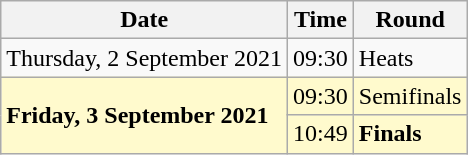<table class="wikitable">
<tr>
<th>Date</th>
<th>Time</th>
<th>Round</th>
</tr>
<tr>
<td>Thursday, 2 September 2021</td>
<td>09:30</td>
<td>Heats</td>
</tr>
<tr style=background:lemonchiffon>
<td rowspan=2><strong>Friday, 3 September 2021</strong></td>
<td>09:30</td>
<td>Semifinals</td>
</tr>
<tr style=background:lemonchiffon>
<td>10:49</td>
<td><strong>Finals</strong></td>
</tr>
</table>
